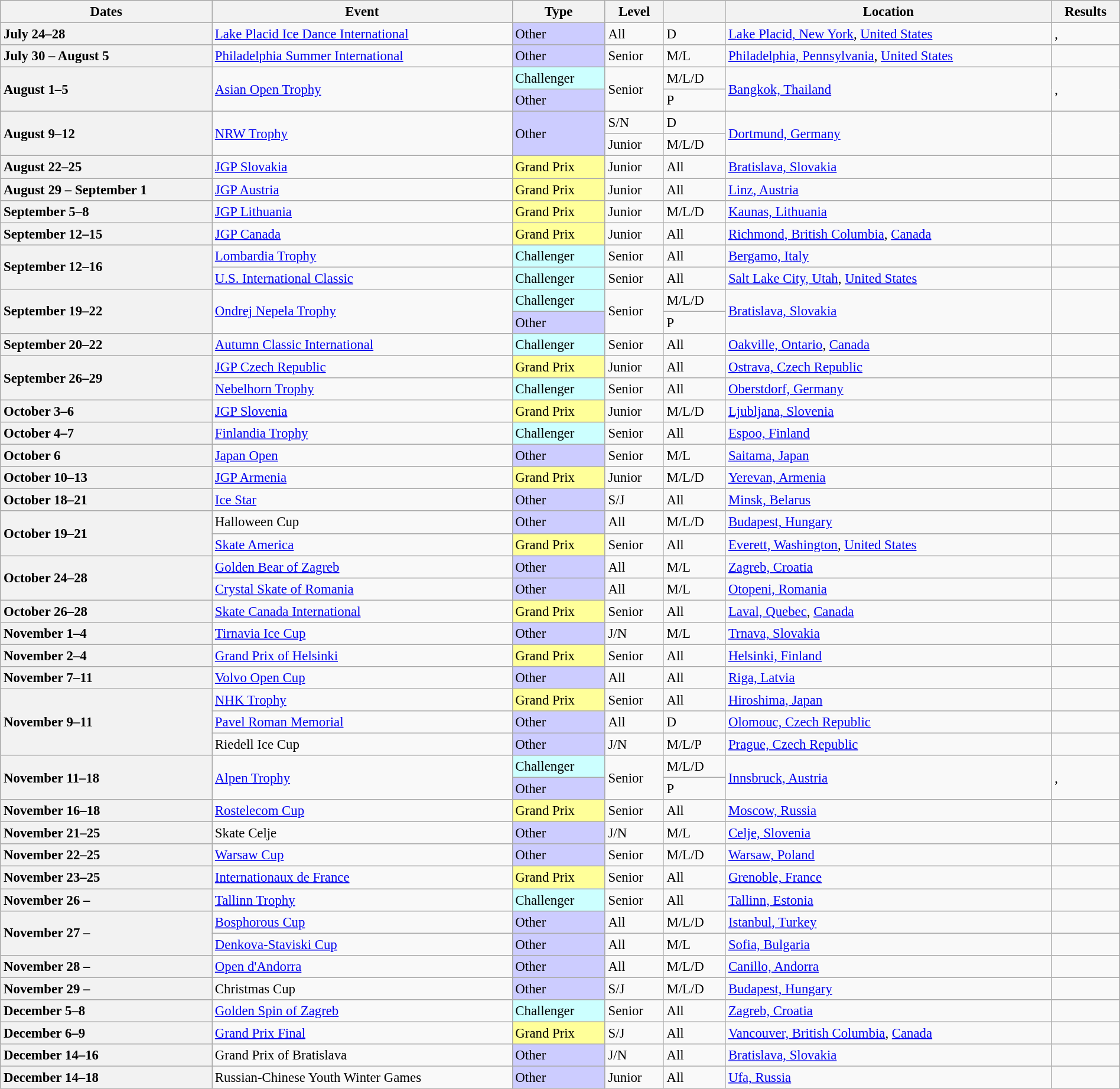<table class="wikitable sortable" style="text-align:left; font-size:95%; width:100%">
<tr>
<th scope="col">Dates</th>
<th scope="col">Event</th>
<th scope="col">Type</th>
<th scope="col" class="unsortable">Level</th>
<th scope="col" class="unsortable"></th>
<th scope="col" class="unsortable">Location</th>
<th scope="col" class="unsortable">Results</th>
</tr>
<tr>
<th scope="row" style="text-align:left">July 24–28</th>
<td><a href='#'>Lake Placid Ice Dance International</a></td>
<td bgcolor="ccccff">Other</td>
<td>All</td>
<td>D</td>
<td><a href='#'>Lake Placid, New York</a>, <a href='#'>United States</a></td>
<td>, </td>
</tr>
<tr>
<th scope="row" style="text-align:left">July 30 – August 5</th>
<td><a href='#'>Philadelphia Summer International</a></td>
<td bgcolor="ccccff">Other</td>
<td>Senior</td>
<td>M/L</td>
<td><a href='#'>Philadelphia, Pennsylvania</a>, <a href='#'>United States</a></td>
<td></td>
</tr>
<tr>
<th rowspan="2" scope="row" style="text-align:left">August 1–5</th>
<td rowspan="2"><a href='#'>Asian Open Trophy</a></td>
<td bgcolor="ccffff">Challenger</td>
<td rowspan="2">Senior</td>
<td>M/L/D</td>
<td rowspan="2"><a href='#'>Bangkok, Thailand</a></td>
<td rowspan="2">, </td>
</tr>
<tr>
<td bgcolor="ccccff">Other</td>
<td>P</td>
</tr>
<tr>
<th rowspan="2" scope="row" style="text-align:left">August 9–12</th>
<td rowspan="2"><a href='#'>NRW Trophy</a></td>
<td rowspan="2" bgcolor="ccccff">Other</td>
<td>S/N</td>
<td>D</td>
<td rowspan="2"><a href='#'>Dortmund, Germany</a></td>
<td rowspan="2"></td>
</tr>
<tr>
<td>Junior</td>
<td>M/L/D</td>
</tr>
<tr>
<th scope="row" style="text-align:left">August 22–25</th>
<td><a href='#'>JGP Slovakia</a></td>
<td bgcolor="ffff99">Grand Prix</td>
<td>Junior</td>
<td>All</td>
<td><a href='#'>Bratislava, Slovakia</a></td>
<td></td>
</tr>
<tr>
<th scope="row" style="text-align:left">August 29 – September 1</th>
<td><a href='#'>JGP Austria</a></td>
<td bgcolor="ffff99">Grand Prix</td>
<td>Junior</td>
<td>All</td>
<td><a href='#'>Linz, Austria</a></td>
<td></td>
</tr>
<tr>
<th scope="row" style="text-align:left">September 5–8</th>
<td><a href='#'>JGP Lithuania</a></td>
<td bgcolor="ffff99">Grand Prix</td>
<td>Junior</td>
<td>M/L/D</td>
<td><a href='#'>Kaunas, Lithuania</a></td>
<td></td>
</tr>
<tr>
<th scope="row" style="text-align:left">September 12–15</th>
<td><a href='#'>JGP Canada</a></td>
<td bgcolor="ffff99">Grand Prix</td>
<td>Junior</td>
<td>All</td>
<td><a href='#'>Richmond, British Columbia</a>, <a href='#'>Canada</a></td>
<td></td>
</tr>
<tr>
<th scope="row" style="text-align:left" rowspan="2">September 12–16</th>
<td><a href='#'>Lombardia Trophy</a></td>
<td bgcolor="ccffff">Challenger</td>
<td>Senior</td>
<td>All</td>
<td><a href='#'>Bergamo, Italy</a></td>
<td></td>
</tr>
<tr>
<td><a href='#'>U.S. International Classic</a></td>
<td bgcolor="ccffff">Challenger</td>
<td>Senior</td>
<td>All</td>
<td><a href='#'>Salt Lake City, Utah</a>, <a href='#'>United States</a></td>
<td></td>
</tr>
<tr>
<th rowspan="2" scope="row" style="text-align:left">September 19–22</th>
<td rowspan="2"><a href='#'>Ondrej Nepela Trophy</a></td>
<td bgcolor="ccffff">Challenger</td>
<td rowspan="2">Senior</td>
<td>M/L/D</td>
<td rowspan="2"><a href='#'>Bratislava, Slovakia</a></td>
<td rowspan="2"></td>
</tr>
<tr>
<td bgcolor="ccccff">Other</td>
<td>P</td>
</tr>
<tr>
<th scope="row" style="text-align:left">September 20–22</th>
<td><a href='#'>Autumn Classic International</a></td>
<td bgcolor="ccffff">Challenger</td>
<td>Senior</td>
<td>All</td>
<td><a href='#'>Oakville, Ontario</a>, <a href='#'>Canada</a></td>
<td></td>
</tr>
<tr>
<th scope="row" style="text-align:left" rowspan="2">September 26–29</th>
<td><a href='#'>JGP Czech Republic</a></td>
<td bgcolor="ffff99">Grand Prix</td>
<td>Junior</td>
<td>All</td>
<td><a href='#'>Ostrava, Czech Republic</a></td>
<td></td>
</tr>
<tr>
<td><a href='#'>Nebelhorn Trophy</a></td>
<td bgcolor="ccffff">Challenger</td>
<td>Senior</td>
<td>All</td>
<td><a href='#'>Oberstdorf, Germany</a></td>
<td></td>
</tr>
<tr>
<th scope="row" style="text-align:left">October 3–6</th>
<td><a href='#'>JGP Slovenia</a></td>
<td bgcolor="ffff99">Grand Prix</td>
<td>Junior</td>
<td>M/L/D</td>
<td><a href='#'>Ljubljana, Slovenia</a></td>
<td></td>
</tr>
<tr>
<th scope="row" style="text-align:left">October 4–7</th>
<td><a href='#'>Finlandia Trophy</a></td>
<td bgcolor="ccffff">Challenger</td>
<td>Senior</td>
<td>All</td>
<td><a href='#'>Espoo, Finland</a></td>
<td></td>
</tr>
<tr>
<th scope="row" style="text-align:left">October 6</th>
<td><a href='#'>Japan Open</a></td>
<td bgcolor="ccccff">Other</td>
<td>Senior</td>
<td>M/L</td>
<td><a href='#'>Saitama, Japan</a></td>
<td></td>
</tr>
<tr>
<th scope="row" style="text-align:left">October 10–13</th>
<td><a href='#'>JGP Armenia</a></td>
<td bgcolor="ffff99">Grand Prix</td>
<td>Junior</td>
<td>M/L/D</td>
<td><a href='#'>Yerevan, Armenia</a></td>
<td></td>
</tr>
<tr>
<th scope="row" style="text-align:left">October 18–21</th>
<td><a href='#'>Ice Star</a></td>
<td bgcolor="ccccff">Other</td>
<td>S/J</td>
<td>All</td>
<td><a href='#'>Minsk, Belarus</a></td>
<td></td>
</tr>
<tr>
<th scope="row" style="text-align:left" rowspan="2">October 19–21</th>
<td>Halloween Cup</td>
<td bgcolor="ccccff">Other</td>
<td>All</td>
<td>M/L/D</td>
<td><a href='#'>Budapest, Hungary</a></td>
<td></td>
</tr>
<tr>
<td><a href='#'>Skate America</a></td>
<td bgcolor="ffff99">Grand Prix</td>
<td>Senior</td>
<td>All</td>
<td><a href='#'>Everett, Washington</a>, <a href='#'>United States</a></td>
<td></td>
</tr>
<tr>
<th scope="row" style="text-align:left" rowspan="2">October 24–28</th>
<td><a href='#'>Golden Bear of Zagreb</a></td>
<td bgcolor="ccccff">Other</td>
<td>All</td>
<td>M/L</td>
<td><a href='#'>Zagreb, Croatia</a></td>
<td></td>
</tr>
<tr>
<td><a href='#'>Crystal Skate of Romania</a></td>
<td bgcolor="ccccff">Other</td>
<td>All</td>
<td>M/L</td>
<td><a href='#'>Otopeni, Romania</a></td>
<td></td>
</tr>
<tr>
<th scope="row" style="text-align:left">October 26–28</th>
<td><a href='#'>Skate Canada International</a></td>
<td bgcolor="ffff99">Grand Prix</td>
<td>Senior</td>
<td>All</td>
<td><a href='#'>Laval, Quebec</a>, <a href='#'>Canada</a></td>
<td></td>
</tr>
<tr>
<th scope="row" style="text-align:left">November 1–4</th>
<td><a href='#'>Tirnavia Ice Cup</a></td>
<td bgcolor="ccccff">Other</td>
<td>J/N</td>
<td>M/L</td>
<td><a href='#'>Trnava, Slovakia</a></td>
<td></td>
</tr>
<tr>
<th scope="row" style="text-align:left">November 2–4</th>
<td><a href='#'>Grand Prix of Helsinki</a></td>
<td bgcolor="ffff99">Grand Prix</td>
<td>Senior</td>
<td>All</td>
<td><a href='#'>Helsinki, Finland</a></td>
<td></td>
</tr>
<tr>
<th scope="row" style="text-align:left">November 7–11</th>
<td><a href='#'>Volvo Open Cup</a></td>
<td bgcolor="ccccff">Other</td>
<td>All</td>
<td>All</td>
<td><a href='#'>Riga, Latvia</a></td>
<td></td>
</tr>
<tr>
<th scope="row" style="text-align:left" rowspan="3">November 9–11</th>
<td><a href='#'>NHK Trophy</a></td>
<td bgcolor="ffff99">Grand Prix</td>
<td>Senior</td>
<td>All</td>
<td><a href='#'>Hiroshima, Japan</a></td>
<td></td>
</tr>
<tr>
<td><a href='#'>Pavel Roman Memorial</a></td>
<td bgcolor="ccccff">Other</td>
<td>All</td>
<td>D</td>
<td><a href='#'>Olomouc, Czech Republic</a></td>
<td></td>
</tr>
<tr>
<td>Riedell Ice Cup</td>
<td bgcolor="ccccff">Other</td>
<td>J/N</td>
<td>M/L/P</td>
<td><a href='#'>Prague, Czech Republic</a></td>
<td></td>
</tr>
<tr>
<th rowspan="2" scope="row" style="text-align:left">November 11–18</th>
<td rowspan="2"><a href='#'>Alpen Trophy</a></td>
<td bgcolor="ccffff">Challenger</td>
<td rowspan="2">Senior</td>
<td>M/L/D</td>
<td rowspan="2"><a href='#'>Innsbruck, Austria</a></td>
<td rowspan="2">, </td>
</tr>
<tr>
<td bgcolor="ccccff">Other</td>
<td>P</td>
</tr>
<tr>
<th scope="row" style="text-align:left">November 16–18</th>
<td><a href='#'>Rostelecom Cup</a></td>
<td bgcolor="ffff99">Grand Prix</td>
<td>Senior</td>
<td>All</td>
<td><a href='#'>Moscow, Russia</a></td>
<td></td>
</tr>
<tr>
<th scope="row" style="text-align:left">November 21–25</th>
<td>Skate Celje</td>
<td bgcolor="ccccff">Other</td>
<td>J/N</td>
<td>M/L</td>
<td><a href='#'>Celje, Slovenia</a></td>
<td></td>
</tr>
<tr>
<th scope="row" style="text-align:left">November 22–25</th>
<td><a href='#'>Warsaw Cup</a></td>
<td bgcolor="ccccff">Other</td>
<td>Senior</td>
<td>M/L/D</td>
<td><a href='#'>Warsaw, Poland</a></td>
<td></td>
</tr>
<tr>
<th scope="row" style="text-align:left">November 23–25</th>
<td><a href='#'>Internationaux de France</a></td>
<td bgcolor="ffff99">Grand Prix</td>
<td>Senior</td>
<td>All</td>
<td><a href='#'>Grenoble, France</a></td>
<td></td>
</tr>
<tr>
<th scope="row" style="text-align:left">November 26 – </th>
<td><a href='#'>Tallinn Trophy</a></td>
<td bgcolor="ccffff">Challenger</td>
<td>Senior</td>
<td>All</td>
<td><a href='#'>Tallinn, Estonia</a></td>
<td></td>
</tr>
<tr>
<th scope="row" style="text-align:left" rowspan="2">November 27 – </th>
<td><a href='#'>Bosphorous Cup</a></td>
<td bgcolor="ccccff">Other</td>
<td>All</td>
<td>M/L/D</td>
<td><a href='#'>Istanbul, Turkey</a></td>
<td></td>
</tr>
<tr>
<td><a href='#'>Denkova-Staviski Cup</a></td>
<td bgcolor="ccccff">Other</td>
<td>All</td>
<td>M/L</td>
<td><a href='#'>Sofia, Bulgaria</a></td>
<td></td>
</tr>
<tr>
<th scope="row" style="text-align:left">November 28 – </th>
<td><a href='#'>Open d'Andorra</a></td>
<td bgcolor="ccccff">Other</td>
<td>All</td>
<td>M/L/D</td>
<td><a href='#'>Canillo, Andorra</a></td>
<td></td>
</tr>
<tr>
<th scope="row" style="text-align:left">November 29 – </th>
<td>Christmas Cup</td>
<td bgcolor="ccccff">Other</td>
<td>S/J</td>
<td>M/L/D</td>
<td><a href='#'>Budapest, Hungary</a></td>
<td></td>
</tr>
<tr>
<th scope="row" style="text-align:left">December 5–8</th>
<td><a href='#'>Golden Spin of Zagreb</a></td>
<td bgcolor="ccffff">Challenger</td>
<td>Senior</td>
<td>All</td>
<td><a href='#'>Zagreb, Croatia</a></td>
<td></td>
</tr>
<tr>
<th scope="row" style="text-align:left">December 6–9</th>
<td><a href='#'>Grand Prix Final</a></td>
<td bgcolor="ffff99">Grand Prix</td>
<td>S/J</td>
<td>All</td>
<td><a href='#'>Vancouver, British Columbia</a>, <a href='#'>Canada</a></td>
<td></td>
</tr>
<tr>
<th scope="row" style="text-align:left">December 14–16</th>
<td>Grand Prix of Bratislava</td>
<td bgcolor="ccccff">Other</td>
<td>J/N</td>
<td>All</td>
<td><a href='#'>Bratislava, Slovakia</a></td>
<td></td>
</tr>
<tr>
<th scope="row" style="text-align:left">December 14–18</th>
<td>Russian-Chinese Youth Winter Games</td>
<td bgcolor="ccccff">Other</td>
<td>Junior</td>
<td>All</td>
<td><a href='#'>Ufa, Russia</a></td>
<td></td>
</tr>
</table>
